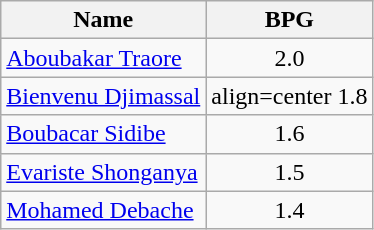<table class="wikitable">
<tr>
<th>Name</th>
<th>BPG</th>
</tr>
<tr>
<td> <a href='#'>Aboubakar Traore</a></td>
<td align=center>2.0</td>
</tr>
<tr>
<td> <a href='#'>Bienvenu Djimassal</a></td>
<td>align=center 1.8</td>
</tr>
<tr>
<td> <a href='#'>Boubacar Sidibe</a></td>
<td align=center>1.6</td>
</tr>
<tr>
<td> <a href='#'>Evariste Shonganya</a></td>
<td align=center>1.5</td>
</tr>
<tr>
<td> <a href='#'>Mohamed Debache</a></td>
<td align=center>1.4</td>
</tr>
</table>
